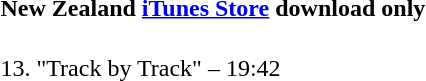<table class="collapsible collapsed" border="0" style="margin-right:20.45em">
<tr>
<th style="width:100%; text-align:left;">New Zealand <a href='#'>iTunes Store</a> download only</th>
<th></th>
</tr>
<tr>
<td colspan="2"><br>13. "Track by Track" – 19:42</td>
</tr>
</table>
